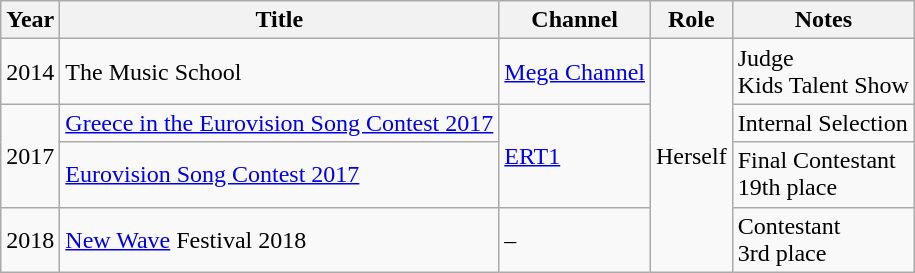<table class="wikitable">
<tr>
<th>Year</th>
<th>Title</th>
<th>Channel</th>
<th>Role</th>
<th>Notes</th>
</tr>
<tr>
<td>2014</td>
<td>The Music School</td>
<td><a href='#'>Mega Channel</a></td>
<td rowspan=4>Herself</td>
<td>Judge<br>Kids Talent Show<br></td>
</tr>
<tr>
<td rowspan=2>2017</td>
<td><a href='#'>Greece in the Eurovision Song Contest 2017</a></td>
<td rowspan=2><a href='#'>ERT1</a></td>
<td>Internal Selection</td>
</tr>
<tr>
<td><a href='#'>Eurovision Song Contest 2017</a></td>
<td>Final Contestant<br>19th place<br></td>
</tr>
<tr>
<td>2018</td>
<td><a href='#'>New Wave</a> Festival 2018</td>
<td>–</td>
<td>Contestant<br>3rd place<br></td>
</tr>
</table>
